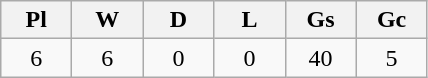<table class="wikitable" style="text-align:center">
<tr>
<th width=40px>Pl</th>
<th width=40px>W</th>
<th width=40px>D</th>
<th width=40px>L</th>
<th width=40px>Gs</th>
<th width=40px>Gc</th>
</tr>
<tr>
<td>6</td>
<td>6</td>
<td>0</td>
<td>0</td>
<td>40</td>
<td>5</td>
</tr>
</table>
